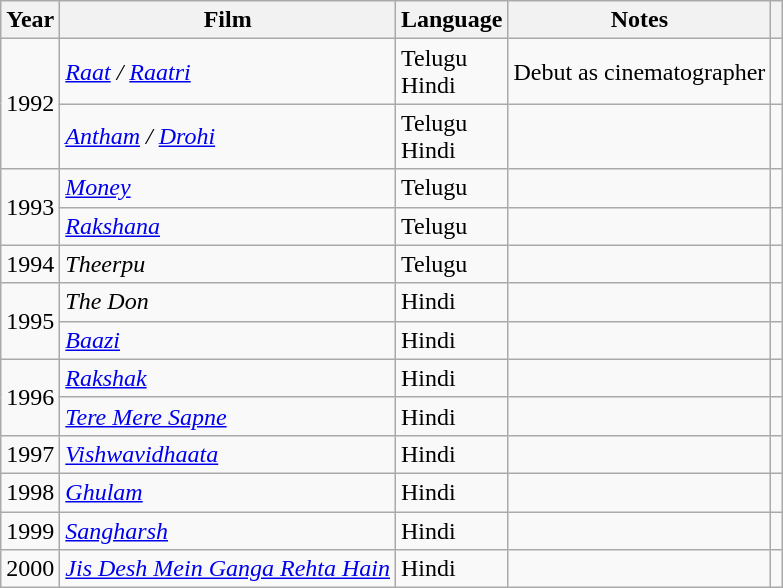<table class="wikitable sortable">
<tr>
<th>Year</th>
<th>Film</th>
<th>Language</th>
<th class="unsortable">Notes</th>
<th></th>
</tr>
<tr>
<td rowspan="2" style="text-align:center;">1992</td>
<td><em><a href='#'>Raat</a> / <a href='#'>Raatri</a></em></td>
<td>Telugu<br>Hindi</td>
<td>Debut as cinematographer</td>
<td></td>
</tr>
<tr>
<td><em><a href='#'>Antham</a> / <a href='#'>Drohi</a></em></td>
<td>Telugu<br>Hindi</td>
<td></td>
<td></td>
</tr>
<tr>
<td rowspan="2" style="text-align:center;">1993</td>
<td><em><a href='#'>Money</a></em></td>
<td>Telugu</td>
<td></td>
<td></td>
</tr>
<tr>
<td><em><a href='#'>Rakshana</a></em></td>
<td>Telugu</td>
<td></td>
<td></td>
</tr>
<tr>
<td style="text-align:center;">1994</td>
<td><em>Theerpu</em></td>
<td>Telugu</td>
<td></td>
<td></td>
</tr>
<tr>
<td rowspan="2" style="text-align:center;">1995</td>
<td><em>The Don</em></td>
<td>Hindi</td>
<td></td>
<td></td>
</tr>
<tr>
<td><em><a href='#'>Baazi</a></em></td>
<td>Hindi</td>
<td></td>
<td></td>
</tr>
<tr>
<td rowspan="2" style="text-align:center;">1996</td>
<td><em><a href='#'>Rakshak</a></em></td>
<td>Hindi</td>
<td></td>
<td></td>
</tr>
<tr>
<td><em><a href='#'>Tere Mere Sapne</a></em></td>
<td>Hindi</td>
<td></td>
<td></td>
</tr>
<tr>
<td style="text-align:center;">1997</td>
<td><em><a href='#'>Vishwavidhaata</a></em></td>
<td>Hindi</td>
<td></td>
<td></td>
</tr>
<tr>
<td style="text-align:center;">1998</td>
<td><em><a href='#'>Ghulam</a></em></td>
<td>Hindi</td>
<td></td>
<td></td>
</tr>
<tr>
<td style="text-align:center;">1999</td>
<td><em><a href='#'>Sangharsh</a></em></td>
<td>Hindi</td>
<td></td>
<td></td>
</tr>
<tr>
<td style="text-align:center;">2000</td>
<td><em><a href='#'>Jis Desh Mein Ganga Rehta Hain</a></em></td>
<td>Hindi</td>
<td></td>
<td></td>
</tr>
</table>
